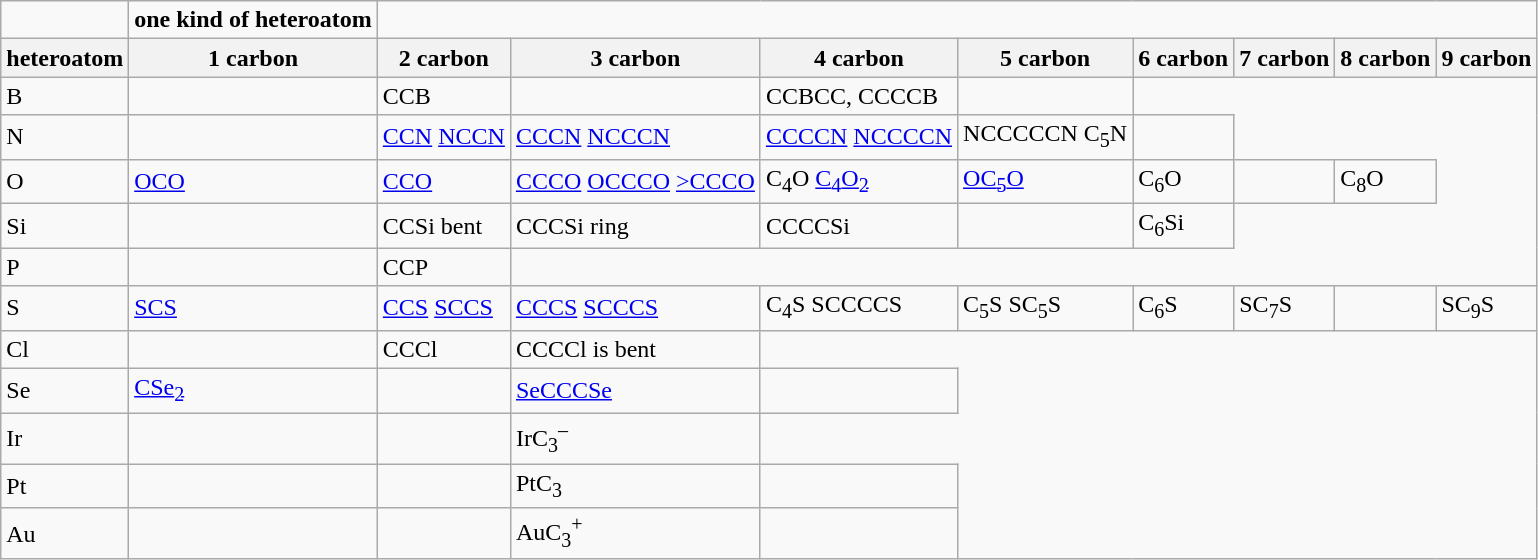<table class="wikitable">
<tr>
<td></td>
<td><strong>one kind of heteroatom</strong></td>
</tr>
<tr>
<th>heteroatom</th>
<th>1 carbon</th>
<th>2 carbon</th>
<th>3 carbon</th>
<th>4 carbon</th>
<th>5 carbon</th>
<th>6 carbon</th>
<th>7 carbon</th>
<th>8 carbon</th>
<th>9 carbon</th>
</tr>
<tr>
<td>B</td>
<td></td>
<td>CCB</td>
<td></td>
<td>CCBCC, CCCCB</td>
<td></td>
</tr>
<tr>
<td>N</td>
<td></td>
<td><a href='#'>CCN</a> <a href='#'>NCCN</a></td>
<td><a href='#'>CCCN</a> <a href='#'>NCCCN</a></td>
<td><a href='#'>CCCCN</a> <a href='#'>NCCCCN</a></td>
<td>NCCCCCN C<sub>5</sub>N</td>
<td></td>
</tr>
<tr>
<td>O</td>
<td><a href='#'>OCO</a></td>
<td><a href='#'>CCO</a></td>
<td><a href='#'>CCCO</a> <a href='#'>OCCCO</a> <a href='#'>>CCCO</a></td>
<td>C<sub>4</sub>O <a href='#'>C<sub>4</sub>O<sub>2</sub></a></td>
<td><a href='#'>OC<sub>5</sub>O</a></td>
<td>C<sub>6</sub>O</td>
<td></td>
<td>C<sub>8</sub>O</td>
</tr>
<tr>
<td>Si</td>
<td></td>
<td>CCSi  bent</td>
<td>CCCSi ring</td>
<td>CCCCSi</td>
<td></td>
<td>C<sub>6</sub>Si</td>
</tr>
<tr>
<td>P</td>
<td></td>
<td>CCP</td>
</tr>
<tr>
<td>S</td>
<td><a href='#'>SCS</a></td>
<td><a href='#'>CCS</a> <a href='#'>SCCS</a></td>
<td><a href='#'>CCCS</a> <a href='#'>SCCCS</a></td>
<td>C<sub>4</sub>S SCCCCS</td>
<td>C<sub>5</sub>S SC<sub>5</sub>S</td>
<td>C<sub>6</sub>S</td>
<td>SC<sub>7</sub>S</td>
<td></td>
<td>SC<sub>9</sub>S</td>
</tr>
<tr>
<td>Cl</td>
<td></td>
<td>CCCl</td>
<td>CCCCl is bent</td>
</tr>
<tr>
<td>Se</td>
<td><a href='#'>CSe<sub>2</sub></a></td>
<td></td>
<td><a href='#'>SeCCCSe</a></td>
<td></td>
</tr>
<tr>
<td>Ir</td>
<td></td>
<td></td>
<td>IrC<sub>3</sub><sup>–</sup></td>
</tr>
<tr>
<td>Pt</td>
<td></td>
<td></td>
<td>PtC<sub>3</sub></td>
<td></td>
</tr>
<tr>
<td>Au</td>
<td></td>
<td></td>
<td>AuC<sub>3</sub><sup>+</sup></td>
<td></td>
</tr>
</table>
